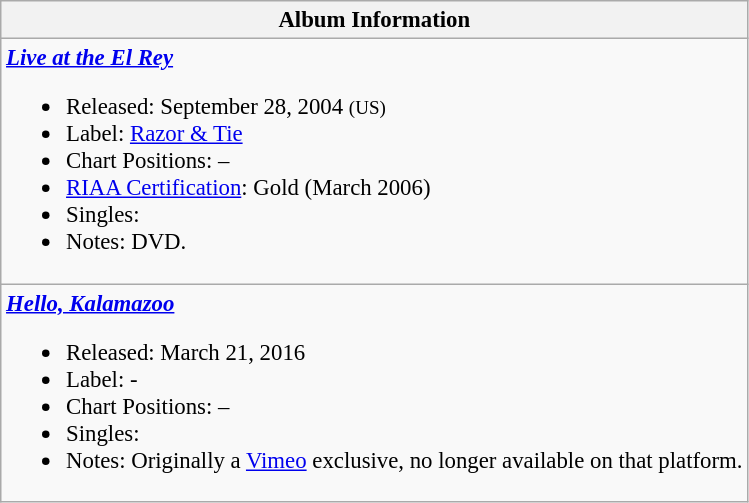<table class="wikitable" style="font-size: 95%;">
<tr>
<th align="left">Album Information</th>
</tr>
<tr>
<td align="left"><strong><em><a href='#'>Live at the El Rey</a></em></strong><br><ul><li>Released:  September 28, 2004 <small>(US)</small></li><li>Label: <a href='#'>Razor & Tie</a></li><li>Chart Positions: –</li><li><a href='#'>RIAA Certification</a>: Gold (March 2006)</li><li>Singles:</li><li>Notes: DVD.</li></ul></td>
</tr>
<tr>
<td align="left"><strong><em><a href='#'>Hello, Kalamazoo</a></em></strong><br><ul><li>Released:  March 21, 2016</li><li>Label: -</li><li>Chart Positions: –</li><li>Singles:</li><li>Notes: Originally a <a href='#'>Vimeo</a> exclusive, no longer available on that platform.</li></ul></td>
</tr>
</table>
